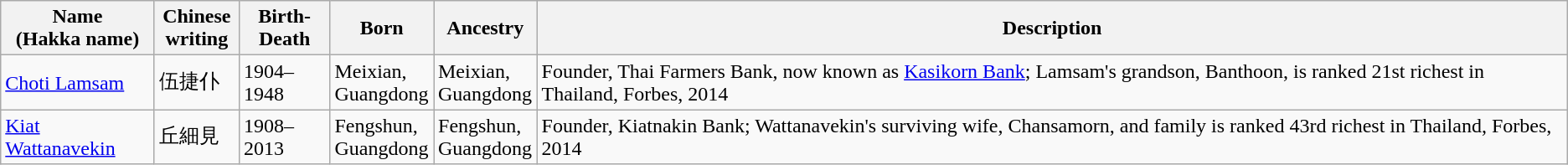<table class="wikitable">
<tr>
<th width="115">Name<br>(Hakka name)</th>
<th width="60">Chinese writing</th>
<th width="65">Birth-Death</th>
<th width="75">Born</th>
<th width="75">Ancestry</th>
<th>Description</th>
</tr>
<tr>
<td><a href='#'>Choti Lamsam</a></td>
<td>伍捷仆</td>
<td>1904–1948</td>
<td>Meixian, Guangdong</td>
<td>Meixian, Guangdong</td>
<td>Founder, Thai Farmers Bank, now known as <a href='#'>Kasikorn Bank</a>; Lamsam's grandson, Banthoon, is ranked 21st richest in Thailand, Forbes, 2014</td>
</tr>
<tr>
<td><a href='#'>Kiat Wattanavekin</a></td>
<td>丘細見</td>
<td>1908–2013</td>
<td>Fengshun, Guangdong</td>
<td>Fengshun, Guangdong</td>
<td>Founder, Kiatnakin Bank; Wattanavekin's surviving wife, Chansamorn, and family is ranked 43rd richest in Thailand, Forbes, 2014</td>
</tr>
</table>
